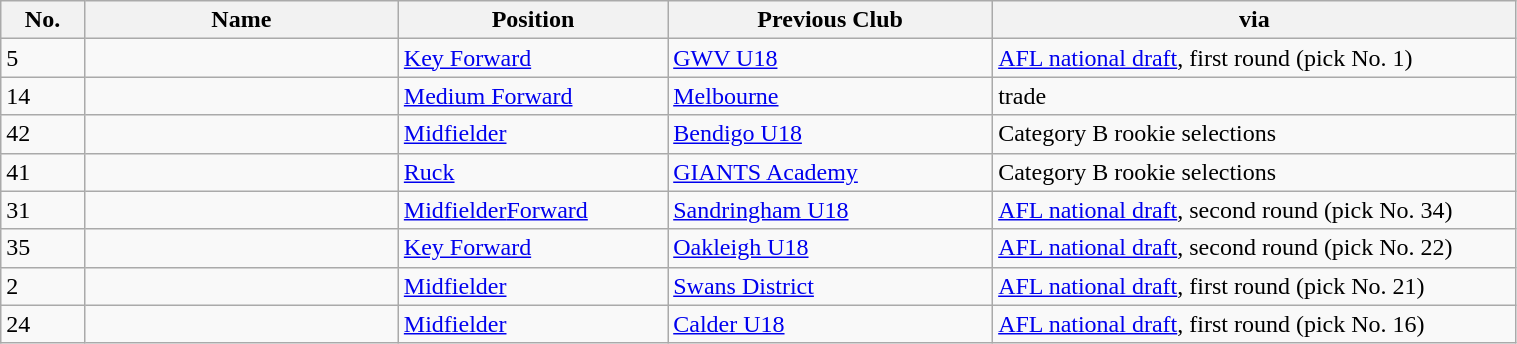<table class="wikitable sortable" style="width:80%;">
<tr>
<th width="1%">No.</th>
<th width="6%">Name</th>
<th width="2%">Position</th>
<th width="5%">Previous Club</th>
<th width="10%">via</th>
</tr>
<tr>
<td align="left">5</td>
<td></td>
<td><a href='#'>Key Forward</a></td>
<td><a href='#'>GWV U18</a></td>
<td><a href='#'>AFL national draft</a>, first round (pick No. 1)</td>
</tr>
<tr>
<td>14</td>
<td></td>
<td><a href='#'>Medium Forward</a></td>
<td><a href='#'>Melbourne</a></td>
<td>trade</td>
</tr>
<tr>
<td>42</td>
<td></td>
<td><a href='#'>Midfielder</a></td>
<td><a href='#'>Bendigo U18</a></td>
<td>Category B rookie selections</td>
</tr>
<tr>
<td>41</td>
<td></td>
<td><a href='#'>Ruck</a></td>
<td><a href='#'>GIANTS Academy</a></td>
<td>Category B rookie selections</td>
</tr>
<tr>
<td>31</td>
<td></td>
<td><a href='#'>Midfielder</a><a href='#'>Forward</a></td>
<td><a href='#'>Sandringham U18</a></td>
<td><a href='#'>AFL national draft</a>, second round (pick No. 34)</td>
</tr>
<tr>
<td>35</td>
<td></td>
<td><a href='#'>Key Forward</a></td>
<td><a href='#'>Oakleigh U18</a></td>
<td><a href='#'>AFL national draft</a>, second round (pick No. 22)</td>
</tr>
<tr>
<td>2</td>
<td></td>
<td><a href='#'>Midfielder</a></td>
<td><a href='#'>Swans District</a></td>
<td><a href='#'>AFL national draft</a>, first round (pick No. 21)</td>
</tr>
<tr>
<td>24</td>
<td></td>
<td><a href='#'>Midfielder</a></td>
<td><a href='#'>Calder U18</a></td>
<td><a href='#'>AFL national draft</a>, first round (pick No. 16)</td>
</tr>
</table>
